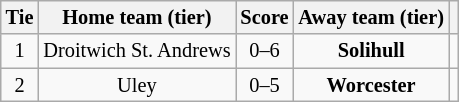<table class="wikitable" style="text-align:center; font-size:85%">
<tr>
<th>Tie</th>
<th>Home team (tier)</th>
<th>Score</th>
<th>Away team (tier)</th>
<th></th>
</tr>
<tr>
<td align="center">1</td>
<td>Droitwich St. Andrews</td>
<td align="center">0–6</td>
<td><strong>Solihull</strong></td>
<td></td>
</tr>
<tr>
<td align="center">2</td>
<td>Uley</td>
<td align="center">0–5</td>
<td><strong>Worcester</strong></td>
<td></td>
</tr>
</table>
